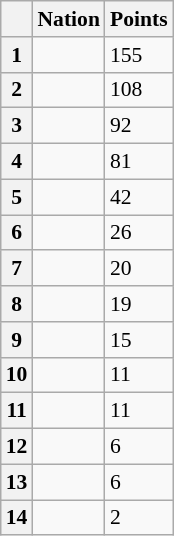<table class="wikitable" style="font-size:90%;">
<tr>
<th></th>
<th>Nation</th>
<th>Points</th>
</tr>
<tr>
<th>1</th>
<td></td>
<td>155</td>
</tr>
<tr>
<th>2</th>
<td></td>
<td>108</td>
</tr>
<tr>
<th>3</th>
<td></td>
<td>92</td>
</tr>
<tr>
<th>4</th>
<td></td>
<td>81</td>
</tr>
<tr>
<th>5</th>
<td></td>
<td>42</td>
</tr>
<tr>
<th>6</th>
<td></td>
<td>26</td>
</tr>
<tr>
<th>7</th>
<td></td>
<td>20</td>
</tr>
<tr>
<th>8</th>
<td></td>
<td>19</td>
</tr>
<tr>
<th>9</th>
<td></td>
<td>15</td>
</tr>
<tr>
<th>10</th>
<td></td>
<td>11</td>
</tr>
<tr>
<th>11</th>
<td></td>
<td>11</td>
</tr>
<tr>
<th>12</th>
<td></td>
<td>6</td>
</tr>
<tr>
<th>13</th>
<td></td>
<td>6</td>
</tr>
<tr>
<th>14</th>
<td></td>
<td>2</td>
</tr>
</table>
